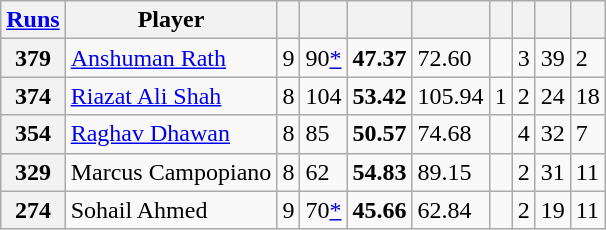<table class="wikitable sortable">
<tr>
<th scope=col><a href='#'>Runs</a></th>
<th scope=col>Player</th>
<th scope=col><a href='#'></a></th>
<th scope=col></th>
<th scope=col><a href='#'></a></th>
<th scope=col><a href='#'></a></th>
<th scope=col><a href='#'></a></th>
<th scope=col></th>
<th scope=col><a href='#'></a></th>
<th scope=col><a href='#'></a></th>
</tr>
<tr>
<th scope=row>379</th>
<td> <a href='#'>Anshuman Rath</a></td>
<td>9</td>
<td>90<a href='#'>*</a></td>
<td align=center><strong>47.37</strong></td>
<td>72.60</td>
<td></td>
<td>3</td>
<td>39</td>
<td>2</td>
</tr>
<tr>
<th scope=row>374</th>
<td> <a href='#'>Riazat Ali Shah</a></td>
<td>8</td>
<td>104</td>
<td align=center><strong>53.42	</strong></td>
<td>105.94</td>
<td>1</td>
<td>2</td>
<td>24</td>
<td>18</td>
</tr>
<tr>
<th scope=row>354</th>
<td> <a href='#'>Raghav Dhawan</a></td>
<td>8</td>
<td>85</td>
<td align=center><strong>50.57	</strong></td>
<td>74.68</td>
<td></td>
<td>4</td>
<td>32</td>
<td>7</td>
</tr>
<tr>
<th scope=row>329</th>
<td> Marcus Campopiano</td>
<td>8</td>
<td>62</td>
<td align=center><strong>54.83</strong></td>
<td>89.15</td>
<td></td>
<td>2</td>
<td>31</td>
<td>11</td>
</tr>
<tr>
<th scope=row>274</th>
<td> Sohail Ahmed</td>
<td>9</td>
<td>70<a href='#'>*</a></td>
<td align=center><strong>45.66</strong></td>
<td>62.84</td>
<td></td>
<td>2</td>
<td>19</td>
<td>11</td>
</tr>
</table>
